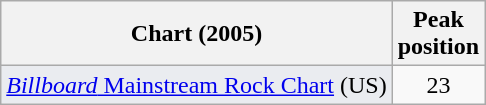<table class="wikitable">
<tr>
<th>Chart (2005)</th>
<th align="center">Peak<br>position</th>
</tr>
<tr>
<td style='background: #EAECF0;' align="left"><a href='#'><em>Billboard</em> Mainstream Rock Chart</a> (US)</td>
<td align="center">23</td>
</tr>
</table>
